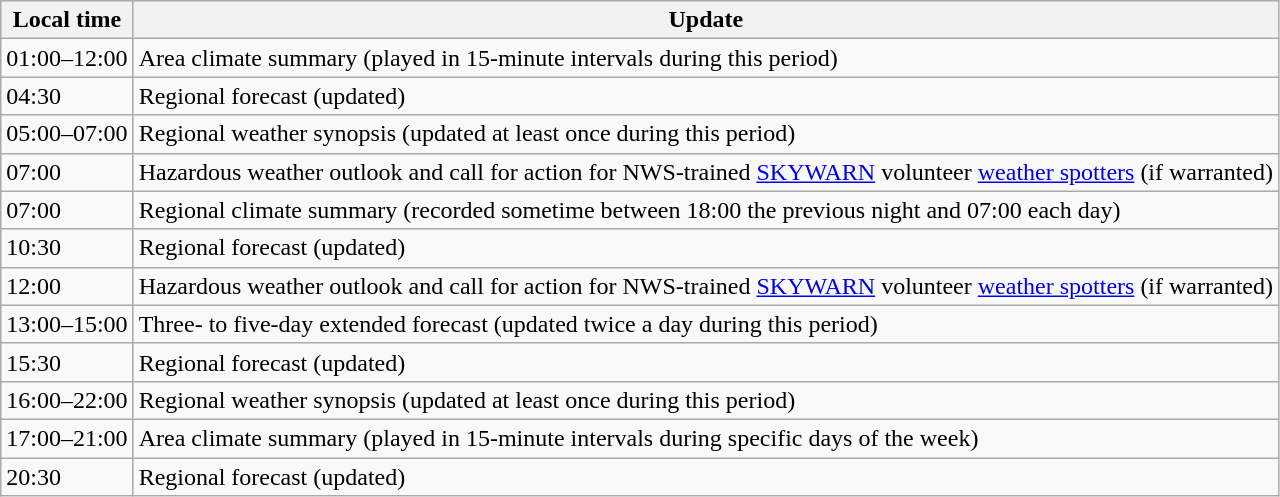<table class="wikitable">
<tr>
<th>Local time</th>
<th>Update</th>
</tr>
<tr>
<td>01:00–12:00</td>
<td>Area climate summary (played in 15-minute intervals during this period)</td>
</tr>
<tr>
<td>04:30</td>
<td>Regional forecast (updated)</td>
</tr>
<tr>
<td>05:00–07:00</td>
<td>Regional weather synopsis (updated at least once during this period)</td>
</tr>
<tr>
<td>07:00</td>
<td>Hazardous weather outlook and call for action for NWS-trained <a href='#'>SKYWARN</a> volunteer <a href='#'>weather spotters</a> (if warranted)</td>
</tr>
<tr>
<td>07:00</td>
<td>Regional climate summary (recorded sometime between 18:00 the previous night and 07:00 each day)</td>
</tr>
<tr>
<td>10:30</td>
<td>Regional forecast (updated)</td>
</tr>
<tr>
<td>12:00</td>
<td>Hazardous weather outlook and call for action for NWS-trained <a href='#'>SKYWARN</a> volunteer <a href='#'>weather spotters</a> (if warranted)</td>
</tr>
<tr>
<td>13:00–15:00</td>
<td>Three- to five-day extended forecast (updated twice a day during this period)</td>
</tr>
<tr>
<td>15:30</td>
<td>Regional forecast (updated)</td>
</tr>
<tr>
<td>16:00–22:00</td>
<td>Regional weather synopsis (updated at least once during this period)</td>
</tr>
<tr>
<td>17:00–21:00</td>
<td>Area climate summary (played in 15-minute intervals during specific days of the week)</td>
</tr>
<tr>
<td>20:30</td>
<td>Regional forecast (updated)</td>
</tr>
</table>
